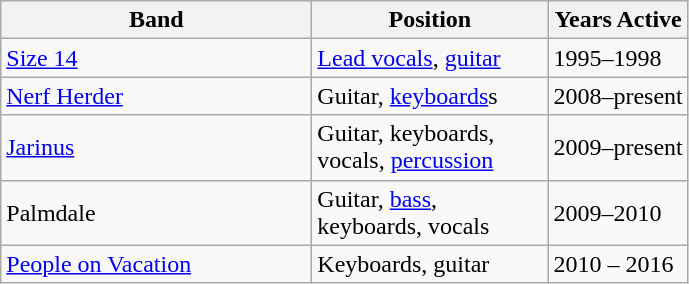<table class="wikitable">
<tr>
<th width="200">Band</th>
<th width="150">Position</th>
<th>Years Active</th>
</tr>
<tr>
<td><a href='#'>Size 14</a></td>
<td><a href='#'>Lead vocals</a>, <a href='#'>guitar</a></td>
<td>1995–1998</td>
</tr>
<tr>
<td><a href='#'>Nerf Herder</a></td>
<td>Guitar, <a href='#'>keyboards</a>s</td>
<td>2008–present</td>
</tr>
<tr>
<td><a href='#'>Jarinus</a></td>
<td>Guitar, keyboards, vocals, <a href='#'>percussion</a></td>
<td>2009–present</td>
</tr>
<tr>
<td>Palmdale</td>
<td>Guitar, <a href='#'>bass</a>, keyboards, vocals</td>
<td>2009–2010</td>
</tr>
<tr>
<td><a href='#'>People on Vacation</a></td>
<td>Keyboards, guitar</td>
<td>2010 – 2016</td>
</tr>
</table>
